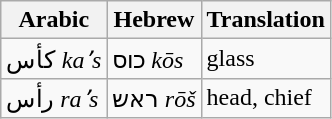<table class = "wikitable">
<tr>
<th>Arabic</th>
<th>Hebrew</th>
<th>Translation</th>
</tr>
<tr>
<td>كأس <em>kaʼs</em></td>
<td>כוס <em>kōs</em></td>
<td>glass</td>
</tr>
<tr>
<td>رأس <em>raʼs</em></td>
<td>ראש <em>rōš</em></td>
<td>head, chief</td>
</tr>
</table>
